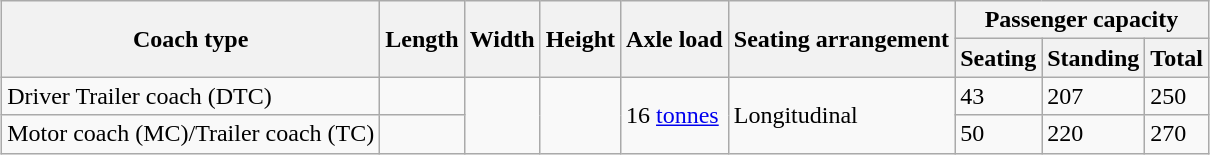<table class="wikitable" style="margin:auto;">
<tr>
<th rowspan="2">Coach type</th>
<th rowspan="2">Length</th>
<th rowspan="2">Width</th>
<th rowspan="2">Height</th>
<th rowspan="2">Axle load</th>
<th rowspan="2">Seating arrangement</th>
<th colspan="3">Passenger capacity</th>
</tr>
<tr>
<th>Seating</th>
<th>Standing</th>
<th>Total</th>
</tr>
<tr>
<td>Driver Trailer coach (DTC)</td>
<td></td>
<td rowspan="2"></td>
<td rowspan="2"></td>
<td rowspan="2">16 <a href='#'>tonnes</a></td>
<td rowspan="2">Longitudinal</td>
<td>43</td>
<td>207</td>
<td>250</td>
</tr>
<tr>
<td>Motor coach (MC)/Trailer coach (TC)</td>
<td></td>
<td>50</td>
<td>220</td>
<td>270</td>
</tr>
</table>
